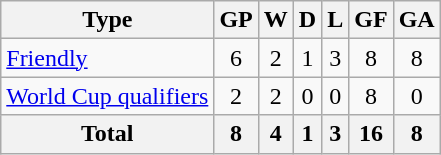<table class="wikitable" style="text-align:center">
<tr>
<th>Type</th>
<th>GP</th>
<th>W</th>
<th>D</th>
<th>L</th>
<th>GF</th>
<th>GA</th>
</tr>
<tr>
<td align=left><a href='#'>Friendly</a></td>
<td>6</td>
<td>2</td>
<td>1</td>
<td>3</td>
<td>8</td>
<td>8</td>
</tr>
<tr>
<td align=left><a href='#'>World Cup qualifiers</a></td>
<td>2</td>
<td>2</td>
<td>0</td>
<td>0</td>
<td>8</td>
<td>0</td>
</tr>
<tr>
<th>Total</th>
<th>8</th>
<th>4</th>
<th>1</th>
<th>3</th>
<th>16</th>
<th>8</th>
</tr>
</table>
